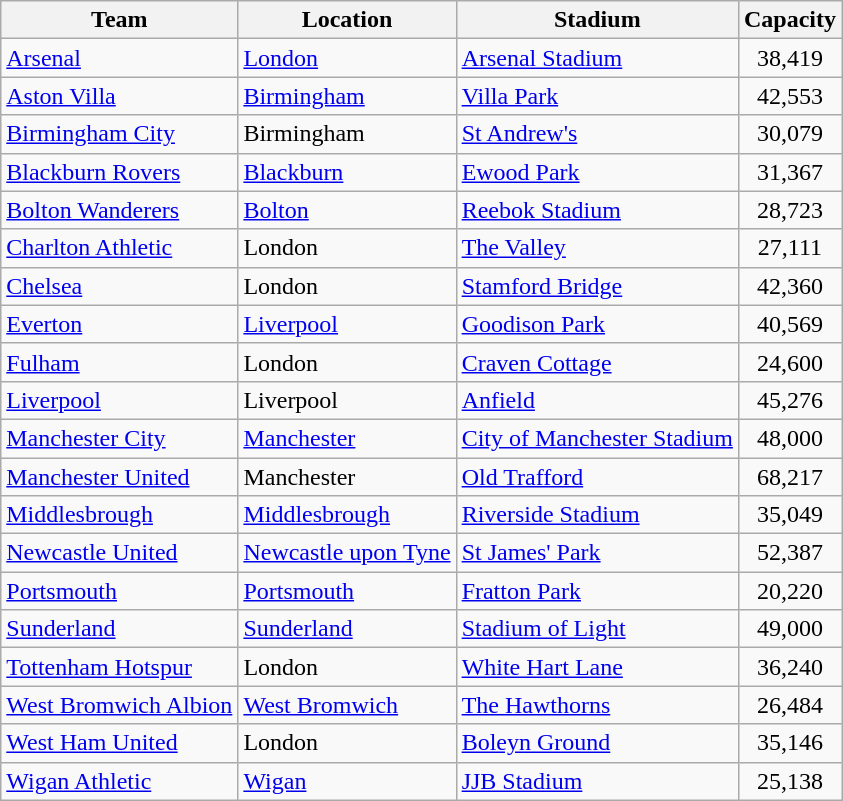<table class="wikitable sortable">
<tr>
<th>Team</th>
<th>Location</th>
<th>Stadium</th>
<th>Capacity</th>
</tr>
<tr>
<td><a href='#'>Arsenal</a></td>
<td><a href='#'>London</a> </td>
<td><a href='#'>Arsenal Stadium</a></td>
<td align="center">38,419</td>
</tr>
<tr>
<td><a href='#'>Aston Villa</a></td>
<td><a href='#'>Birmingham</a> </td>
<td><a href='#'>Villa Park</a></td>
<td align="center">42,553</td>
</tr>
<tr>
<td><a href='#'>Birmingham City</a></td>
<td>Birmingham </td>
<td><a href='#'>St Andrew's</a></td>
<td align="center">30,079</td>
</tr>
<tr>
<td><a href='#'>Blackburn Rovers</a></td>
<td><a href='#'>Blackburn</a></td>
<td><a href='#'>Ewood Park</a></td>
<td align="center">31,367</td>
</tr>
<tr>
<td><a href='#'>Bolton Wanderers</a></td>
<td><a href='#'>Bolton</a></td>
<td><a href='#'>Reebok Stadium</a></td>
<td align="center">28,723</td>
</tr>
<tr>
<td><a href='#'>Charlton Athletic</a></td>
<td>London </td>
<td><a href='#'>The Valley</a></td>
<td align="center">27,111</td>
</tr>
<tr>
<td><a href='#'>Chelsea</a></td>
<td>London </td>
<td><a href='#'>Stamford Bridge</a></td>
<td align="center">42,360</td>
</tr>
<tr>
<td><a href='#'>Everton</a></td>
<td><a href='#'>Liverpool</a> </td>
<td><a href='#'>Goodison Park</a></td>
<td align="center">40,569</td>
</tr>
<tr>
<td><a href='#'>Fulham</a></td>
<td>London </td>
<td><a href='#'>Craven Cottage</a></td>
<td align="center">24,600</td>
</tr>
<tr>
<td><a href='#'>Liverpool</a></td>
<td>Liverpool </td>
<td><a href='#'>Anfield</a></td>
<td align="center">45,276</td>
</tr>
<tr>
<td><a href='#'>Manchester City</a></td>
<td><a href='#'>Manchester</a> </td>
<td><a href='#'>City of Manchester Stadium</a></td>
<td align="center">48,000</td>
</tr>
<tr>
<td><a href='#'>Manchester United</a></td>
<td>Manchester </td>
<td><a href='#'>Old Trafford</a></td>
<td align="center">68,217</td>
</tr>
<tr>
<td><a href='#'>Middlesbrough</a></td>
<td><a href='#'>Middlesbrough</a></td>
<td><a href='#'>Riverside Stadium</a></td>
<td align="center">35,049</td>
</tr>
<tr>
<td><a href='#'>Newcastle United</a></td>
<td><a href='#'>Newcastle upon Tyne</a></td>
<td><a href='#'>St James' Park</a></td>
<td align="center">52,387</td>
</tr>
<tr>
<td><a href='#'>Portsmouth</a></td>
<td><a href='#'>Portsmouth</a></td>
<td><a href='#'>Fratton Park</a></td>
<td align="center">20,220</td>
</tr>
<tr>
<td><a href='#'>Sunderland</a></td>
<td><a href='#'>Sunderland</a></td>
<td><a href='#'>Stadium of Light</a></td>
<td align="center">49,000</td>
</tr>
<tr>
<td><a href='#'>Tottenham Hotspur</a></td>
<td>London </td>
<td><a href='#'>White Hart Lane</a></td>
<td align="center">36,240</td>
</tr>
<tr>
<td><a href='#'>West Bromwich Albion</a></td>
<td><a href='#'>West Bromwich</a></td>
<td><a href='#'>The Hawthorns</a></td>
<td align="center">26,484</td>
</tr>
<tr>
<td><a href='#'>West Ham United</a></td>
<td>London </td>
<td><a href='#'>Boleyn Ground</a></td>
<td align="center">35,146</td>
</tr>
<tr>
<td><a href='#'>Wigan Athletic</a></td>
<td><a href='#'>Wigan</a></td>
<td><a href='#'>JJB Stadium</a></td>
<td align="center">25,138</td>
</tr>
</table>
